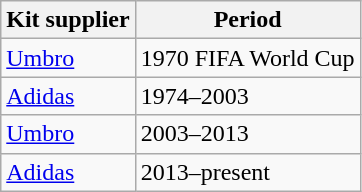<table class="wikitable">
<tr>
<th>Kit supplier</th>
<th>Period</th>
</tr>
<tr>
<td> <a href='#'>Umbro</a></td>
<td>1970 FIFA World Cup</td>
</tr>
<tr>
<td> <a href='#'>Adidas</a></td>
<td>1974–2003</td>
</tr>
<tr>
<td> <a href='#'>Umbro</a></td>
<td>2003–2013</td>
</tr>
<tr>
<td> <a href='#'>Adidas</a></td>
<td>2013–present</td>
</tr>
</table>
